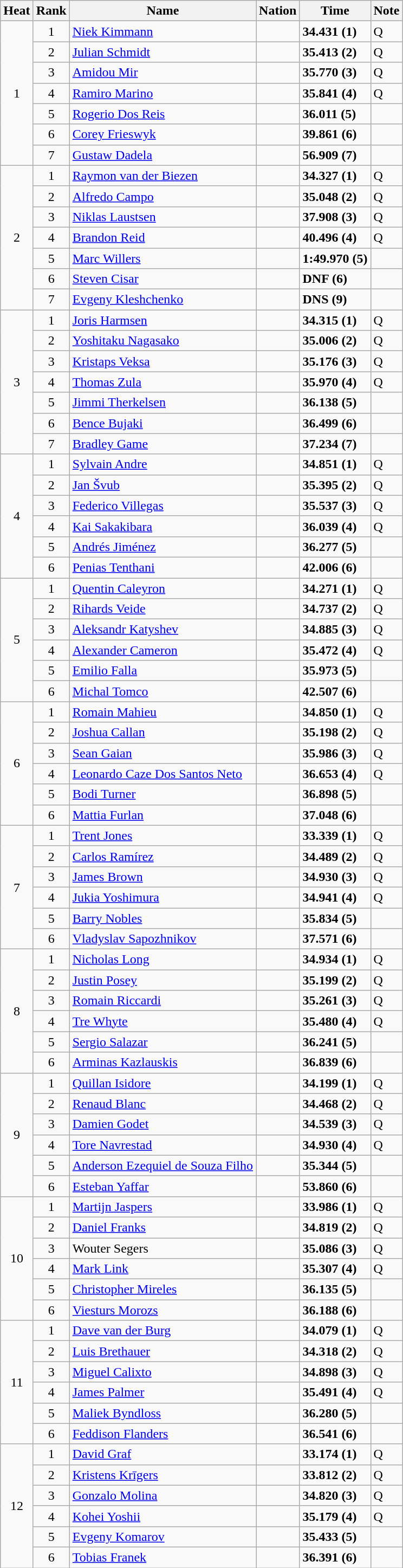<table class=wikitable sortable style=text-align:center>
<tr>
<th>Heat</th>
<th>Rank</th>
<th>Name</th>
<th>Nation</th>
<th>Time</th>
<th>Note</th>
</tr>
<tr>
<td rowspan=7>1</td>
<td>1</td>
<td align=left><a href='#'>Niek Kimmann</a></td>
<td align=left></td>
<td align=left><strong>34.431 (1)</strong></td>
<td align=left>Q</td>
</tr>
<tr>
<td>2</td>
<td align=left><a href='#'>Julian Schmidt</a></td>
<td align=left></td>
<td align=left><strong>35.413 (2)</strong></td>
<td align=left>Q</td>
</tr>
<tr>
<td>3</td>
<td align=left><a href='#'>Amidou Mir</a></td>
<td align=left></td>
<td align=left><strong>35.770 (3)</strong></td>
<td align=left>Q</td>
</tr>
<tr>
<td>4</td>
<td align=left><a href='#'>Ramiro Marino</a></td>
<td align=left></td>
<td align=left><strong>35.841 (4)</strong></td>
<td align=left>Q</td>
</tr>
<tr>
<td>5</td>
<td align=left><a href='#'>Rogerio Dos Reis</a></td>
<td align=left></td>
<td align=left><strong>36.011 (5)</strong></td>
<td align=left></td>
</tr>
<tr>
<td>6</td>
<td align=left><a href='#'>Corey Frieswyk</a></td>
<td align=left></td>
<td align=left><strong>39.861 (6)</strong></td>
<td align=left></td>
</tr>
<tr>
<td>7</td>
<td align=left><a href='#'>Gustaw Dadela</a></td>
<td align=left></td>
<td align=left><strong>56.909 (7)</strong></td>
<td align=left></td>
</tr>
<tr>
<td rowspan=7>2</td>
<td>1</td>
<td align=left><a href='#'>Raymon van der Biezen</a></td>
<td align=left></td>
<td align=left><strong>34.327 (1)</strong></td>
<td align=left>Q</td>
</tr>
<tr>
<td>2</td>
<td align=left><a href='#'>Alfredo Campo</a></td>
<td align=left></td>
<td align=left><strong>35.048 (2)</strong></td>
<td align=left>Q</td>
</tr>
<tr>
<td>3</td>
<td align=left><a href='#'>Niklas Laustsen</a></td>
<td align=left></td>
<td align=left><strong>37.908 (3)</strong></td>
<td align=left>Q</td>
</tr>
<tr>
<td>4</td>
<td align=left><a href='#'>Brandon Reid</a></td>
<td align=left></td>
<td align=left><strong>40.496 (4)</strong></td>
<td align=left>Q</td>
</tr>
<tr>
<td>5</td>
<td align=left><a href='#'>Marc Willers</a></td>
<td align=left></td>
<td align=left><strong>1:49.970 (5)</strong></td>
<td align=left></td>
</tr>
<tr>
<td>6</td>
<td align=left><a href='#'>Steven Cisar</a></td>
<td align=left></td>
<td align=left><strong>DNF (6)</strong></td>
<td align=left></td>
</tr>
<tr>
<td>7</td>
<td align=left><a href='#'>Evgeny Kleshchenko</a></td>
<td align=left></td>
<td align=left><strong>DNS (9)</strong></td>
<td align=left></td>
</tr>
<tr>
<td rowspan=7>3</td>
<td>1</td>
<td align=left><a href='#'>Joris Harmsen</a></td>
<td align=left></td>
<td align=left><strong>34.315 (1)</strong></td>
<td align=left>Q</td>
</tr>
<tr>
<td>2</td>
<td align=left><a href='#'>Yoshitaku Nagasako</a></td>
<td align=left></td>
<td align=left><strong>35.006 (2)</strong></td>
<td align=left>Q</td>
</tr>
<tr>
<td>3</td>
<td align=left><a href='#'>Kristaps Veksa</a></td>
<td align=left></td>
<td align=left><strong>35.176 (3)</strong></td>
<td align=left>Q</td>
</tr>
<tr>
<td>4</td>
<td align=left><a href='#'>Thomas Zula</a></td>
<td align=left></td>
<td align=left><strong>35.970 (4)</strong></td>
<td align=left>Q</td>
</tr>
<tr>
<td>5</td>
<td align=left><a href='#'>Jimmi Therkelsen</a></td>
<td align=left></td>
<td align=left><strong>36.138 (5)</strong></td>
<td align=left></td>
</tr>
<tr>
<td>6</td>
<td align=left><a href='#'>Bence Bujaki</a></td>
<td align=left></td>
<td align=left><strong>36.499 (6)</strong></td>
<td align=left></td>
</tr>
<tr>
<td>7</td>
<td align=left><a href='#'>Bradley Game</a></td>
<td align=left></td>
<td align=left><strong>37.234 (7)</strong></td>
<td align=left></td>
</tr>
<tr>
<td rowspan=6>4</td>
<td>1</td>
<td align=left><a href='#'>Sylvain Andre</a></td>
<td align=left></td>
<td align=left><strong>34.851 (1)</strong></td>
<td align=left>Q</td>
</tr>
<tr>
<td>2</td>
<td align=left><a href='#'>Jan Švub</a></td>
<td align=left></td>
<td align=left><strong>35.395 (2)</strong></td>
<td align=left>Q</td>
</tr>
<tr>
<td>3</td>
<td align=left><a href='#'>Federico Villegas</a></td>
<td align=left></td>
<td align=left><strong>35.537 (3)</strong></td>
<td align=left>Q</td>
</tr>
<tr>
<td>4</td>
<td align=left><a href='#'>Kai Sakakibara</a></td>
<td align=left></td>
<td align=left><strong>36.039 (4)</strong></td>
<td align=left>Q</td>
</tr>
<tr>
<td>5</td>
<td align=left><a href='#'>Andrés Jiménez</a></td>
<td align=left></td>
<td align=left><strong>36.277 (5)</strong></td>
<td align=left></td>
</tr>
<tr>
<td>6</td>
<td align=left><a href='#'>Penias Tenthani</a></td>
<td align=left></td>
<td align=left><strong>42.006 (6)</strong></td>
<td align=left></td>
</tr>
<tr>
<td rowspan=6>5</td>
<td>1</td>
<td align=left><a href='#'>Quentin Caleyron</a></td>
<td align=left></td>
<td align=left><strong>34.271 (1)</strong></td>
<td align=left>Q</td>
</tr>
<tr>
<td>2</td>
<td align=left><a href='#'>Rihards Veide</a></td>
<td align=left></td>
<td align=left><strong>34.737 (2)</strong></td>
<td align=left>Q</td>
</tr>
<tr>
<td>3</td>
<td align=left><a href='#'>Aleksandr Katyshev</a></td>
<td align=left></td>
<td align=left><strong>34.885 (3)</strong></td>
<td align=left>Q</td>
</tr>
<tr>
<td>4</td>
<td align=left><a href='#'>Alexander Cameron</a></td>
<td align=left></td>
<td align=left><strong>35.472 (4)</strong></td>
<td align=left>Q</td>
</tr>
<tr>
<td>5</td>
<td align=left><a href='#'>Emilio Falla</a></td>
<td align=left></td>
<td align=left><strong>35.973 (5)</strong></td>
<td align=left></td>
</tr>
<tr>
<td>6</td>
<td align=left><a href='#'>Michal Tomco</a></td>
<td align=left></td>
<td align=left><strong>42.507 (6)</strong></td>
<td align=left></td>
</tr>
<tr>
<td rowspan=6>6</td>
<td>1</td>
<td align=left><a href='#'>Romain Mahieu</a></td>
<td align=left></td>
<td align=left><strong>34.850 (1)</strong></td>
<td align=left>Q</td>
</tr>
<tr>
<td>2</td>
<td align=left><a href='#'>Joshua Callan</a></td>
<td align=left></td>
<td align=left><strong>35.198 (2)</strong></td>
<td align=left>Q</td>
</tr>
<tr>
<td>3</td>
<td align=left><a href='#'>Sean Gaian</a></td>
<td align=left></td>
<td align=left><strong>35.986 (3)</strong></td>
<td align=left>Q</td>
</tr>
<tr>
<td>4</td>
<td align=left><a href='#'>Leonardo Caze Dos Santos Neto</a></td>
<td align=left></td>
<td align=left><strong>36.653 (4)</strong></td>
<td align=left>Q</td>
</tr>
<tr>
<td>5</td>
<td align=left><a href='#'>Bodi Turner</a></td>
<td align=left></td>
<td align=left><strong>36.898 (5)</strong></td>
<td align=left></td>
</tr>
<tr>
<td>6</td>
<td align=left><a href='#'>Mattia Furlan</a></td>
<td align=left></td>
<td align=left><strong>37.048 (6)</strong></td>
<td align=left></td>
</tr>
<tr>
<td rowspan=6>7</td>
<td>1</td>
<td align=left><a href='#'>Trent Jones</a></td>
<td align=left></td>
<td align=left><strong>33.339 (1)</strong></td>
<td align=left>Q</td>
</tr>
<tr>
<td>2</td>
<td align=left><a href='#'>Carlos Ramírez</a></td>
<td align=left></td>
<td align=left><strong>34.489 (2)</strong></td>
<td align=left>Q</td>
</tr>
<tr>
<td>3</td>
<td align=left><a href='#'>James Brown</a></td>
<td align=left></td>
<td align=left><strong>34.930 (3)</strong></td>
<td align=left>Q</td>
</tr>
<tr>
<td>4</td>
<td align=left><a href='#'>Jukia Yoshimura</a></td>
<td align=left></td>
<td align=left><strong>34.941 (4)</strong></td>
<td align=left>Q</td>
</tr>
<tr>
<td>5</td>
<td align=left><a href='#'>Barry Nobles</a></td>
<td align=left></td>
<td align=left><strong>35.834 (5)</strong></td>
<td align=left></td>
</tr>
<tr>
<td>6</td>
<td align=left><a href='#'>Vladyslav Sapozhnikov</a></td>
<td align=left></td>
<td align=left><strong>37.571 (6)</strong></td>
<td align=left></td>
</tr>
<tr>
<td rowspan=6>8</td>
<td>1</td>
<td align=left><a href='#'>Nicholas Long</a></td>
<td align=left></td>
<td align=left><strong>34.934 (1)</strong></td>
<td align=left>Q</td>
</tr>
<tr>
<td>2</td>
<td align=left><a href='#'>Justin Posey</a></td>
<td align=left></td>
<td align=left><strong>35.199 (2)</strong></td>
<td align=left>Q</td>
</tr>
<tr>
<td>3</td>
<td align=left><a href='#'>Romain Riccardi</a></td>
<td align=left></td>
<td align=left><strong>35.261 (3)</strong></td>
<td align=left>Q</td>
</tr>
<tr>
<td>4</td>
<td align=left><a href='#'>Tre Whyte</a></td>
<td align=left></td>
<td align=left><strong>35.480 (4)</strong></td>
<td align=left>Q</td>
</tr>
<tr>
<td>5</td>
<td align=left><a href='#'>Sergio Salazar</a></td>
<td align=left></td>
<td align=left><strong>36.241 (5)</strong></td>
<td align=left></td>
</tr>
<tr>
<td>6</td>
<td align=left><a href='#'>Arminas Kazlauskis</a></td>
<td align=left></td>
<td align=left><strong>36.839 (6)</strong></td>
<td align=left></td>
</tr>
<tr>
<td rowspan=6>9</td>
<td>1</td>
<td align=left><a href='#'>Quillan Isidore</a></td>
<td align=left></td>
<td align=left><strong>34.199 (1)</strong></td>
<td align=left>Q</td>
</tr>
<tr>
<td>2</td>
<td align=left><a href='#'>Renaud Blanc</a></td>
<td align=left></td>
<td align=left><strong>34.468 (2)</strong></td>
<td align=left>Q</td>
</tr>
<tr>
<td>3</td>
<td align=left><a href='#'>Damien Godet</a></td>
<td align=left></td>
<td align=left><strong>34.539 (3)</strong></td>
<td align=left>Q</td>
</tr>
<tr>
<td>4</td>
<td align=left><a href='#'>Tore Navrestad</a></td>
<td align=left></td>
<td align=left><strong>34.930 (4)</strong></td>
<td align=left>Q</td>
</tr>
<tr>
<td>5</td>
<td align=left><a href='#'>Anderson Ezequiel de Souza Filho</a></td>
<td align=left></td>
<td align=left><strong>35.344 (5)</strong></td>
<td align=left></td>
</tr>
<tr>
<td>6</td>
<td align=left><a href='#'>Esteban Yaffar</a></td>
<td align=left></td>
<td align=left><strong>53.860 (6)</strong></td>
<td align=left></td>
</tr>
<tr>
<td rowspan=6>10</td>
<td>1</td>
<td align=left><a href='#'>Martijn Jaspers</a></td>
<td align=left></td>
<td align=left><strong>33.986 (1)</strong></td>
<td align=left>Q</td>
</tr>
<tr>
<td>2</td>
<td align=left><a href='#'>Daniel Franks</a></td>
<td align=left></td>
<td align=left><strong>34.819 (2)</strong></td>
<td align=left>Q</td>
</tr>
<tr>
<td>3</td>
<td align=left>Wouter Segers</td>
<td align=left></td>
<td align=left><strong>35.086 (3)</strong></td>
<td align=left>Q</td>
</tr>
<tr>
<td>4</td>
<td align=left><a href='#'>Mark Link</a></td>
<td align=left></td>
<td align=left><strong>35.307 (4)</strong></td>
<td align=left>Q</td>
</tr>
<tr>
<td>5</td>
<td align=left><a href='#'>Christopher Mireles</a></td>
<td align=left></td>
<td align=left><strong>36.135 (5)</strong></td>
<td align=left></td>
</tr>
<tr>
<td>6</td>
<td align=left><a href='#'>Viesturs Morozs</a></td>
<td align=left></td>
<td align=left><strong>36.188 (6)</strong></td>
<td align=left></td>
</tr>
<tr>
<td rowspan=6>11</td>
<td>1</td>
<td align=left><a href='#'>Dave van der Burg</a></td>
<td align=left></td>
<td align=left><strong>34.079 (1)</strong></td>
<td align=left>Q</td>
</tr>
<tr>
<td>2</td>
<td align=left><a href='#'>Luis Brethauer</a></td>
<td align=left></td>
<td align=left><strong>34.318 (2)</strong></td>
<td align=left>Q</td>
</tr>
<tr>
<td>3</td>
<td align=left><a href='#'>Miguel Calixto</a></td>
<td align=left></td>
<td align=left><strong>34.898 (3)</strong></td>
<td align=left>Q</td>
</tr>
<tr>
<td>4</td>
<td align=left><a href='#'>James Palmer</a></td>
<td align=left></td>
<td align=left><strong>35.491 (4)</strong></td>
<td align=left>Q</td>
</tr>
<tr>
<td>5</td>
<td align=left><a href='#'>Maliek Byndloss</a></td>
<td align=left></td>
<td align=left><strong>36.280 (5)</strong></td>
<td align=left></td>
</tr>
<tr>
<td>6</td>
<td align=left><a href='#'>Feddison Flanders</a></td>
<td align=left></td>
<td align=left><strong>36.541 (6)</strong></td>
<td align=left></td>
</tr>
<tr>
<td rowspan=6>12</td>
<td>1</td>
<td align=left><a href='#'>David Graf</a></td>
<td align=left></td>
<td align=left><strong>33.174 (1)</strong></td>
<td align=left>Q</td>
</tr>
<tr>
<td>2</td>
<td align=left><a href='#'>Kristens Krīgers</a></td>
<td align=left></td>
<td align=left><strong>33.812 (2)</strong></td>
<td align=left>Q</td>
</tr>
<tr>
<td>3</td>
<td align=left><a href='#'>Gonzalo Molina</a></td>
<td align=left></td>
<td align=left><strong>34.820 (3)</strong></td>
<td align=left>Q</td>
</tr>
<tr>
<td>4</td>
<td align=left><a href='#'>Kohei Yoshii</a></td>
<td align=left></td>
<td align=left><strong>35.179 (4)</strong></td>
<td align=left>Q</td>
</tr>
<tr>
<td>5</td>
<td align=left><a href='#'>Evgeny Komarov</a></td>
<td align=left></td>
<td align=left><strong>35.433 (5)</strong></td>
<td align=left></td>
</tr>
<tr>
<td>6</td>
<td align=left><a href='#'>Tobias Franek</a></td>
<td align=left></td>
<td align=left><strong>36.391 (6)</strong></td>
<td align=left></td>
</tr>
</table>
